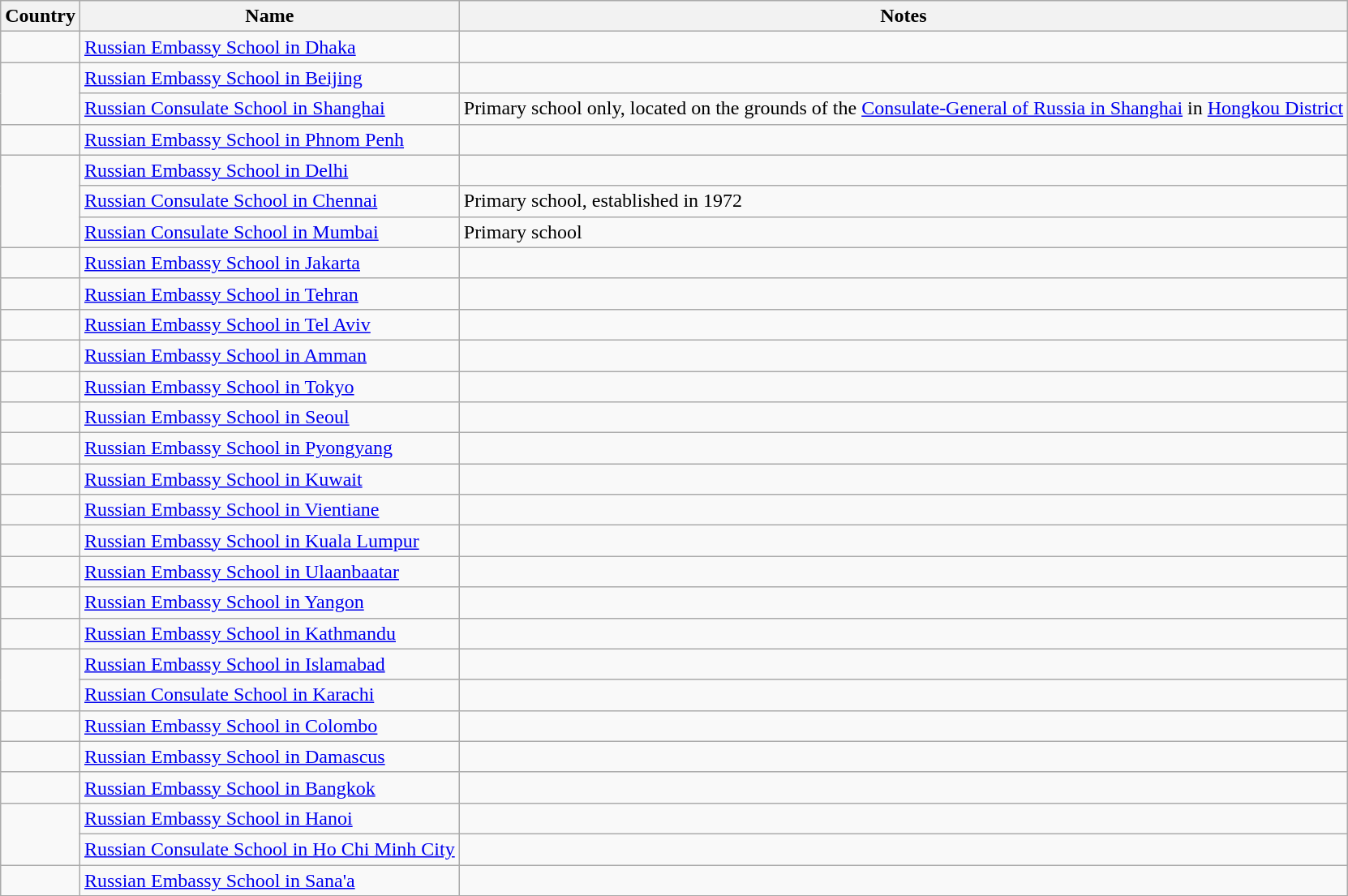<table class="wikitable">
<tr>
<th>Country</th>
<th>Name</th>
<th>Notes</th>
</tr>
<tr>
<td></td>
<td><a href='#'>Russian Embassy School in Dhaka</a></td>
<td></td>
</tr>
<tr>
<td rowspan="2"></td>
<td><a href='#'>Russian Embassy School in Beijing</a></td>
<td></td>
</tr>
<tr>
<td><a href='#'>Russian Consulate School in Shanghai</a></td>
<td>Primary school only, located on the grounds of the <a href='#'>Consulate-General of Russia in Shanghai</a> in <a href='#'>Hongkou District</a></td>
</tr>
<tr>
<td></td>
<td><a href='#'>Russian Embassy School in Phnom Penh</a></td>
<td></td>
</tr>
<tr>
<td rowspan="3"></td>
<td><a href='#'>Russian Embassy School in Delhi</a></td>
<td></td>
</tr>
<tr>
<td><a href='#'>Russian Consulate School in Chennai</a></td>
<td>Primary school, established in 1972</td>
</tr>
<tr>
<td><a href='#'>Russian Consulate School in Mumbai</a></td>
<td>Primary school</td>
</tr>
<tr>
<td></td>
<td><a href='#'>Russian Embassy School in Jakarta</a></td>
<td></td>
</tr>
<tr>
<td></td>
<td><a href='#'>Russian Embassy School in Tehran</a></td>
<td></td>
</tr>
<tr>
<td></td>
<td><a href='#'>Russian Embassy School in Tel Aviv</a></td>
<td></td>
</tr>
<tr>
<td></td>
<td><a href='#'>Russian Embassy School in Amman</a></td>
<td></td>
</tr>
<tr>
<td></td>
<td><a href='#'>Russian Embassy School in Tokyo</a></td>
<td></td>
</tr>
<tr>
<td></td>
<td><a href='#'>Russian Embassy School in Seoul</a></td>
<td></td>
</tr>
<tr>
<td></td>
<td><a href='#'>Russian Embassy School in Pyongyang</a></td>
<td></td>
</tr>
<tr>
<td></td>
<td><a href='#'>Russian Embassy School in Kuwait</a></td>
<td></td>
</tr>
<tr>
<td></td>
<td><a href='#'>Russian Embassy School in Vientiane</a></td>
<td></td>
</tr>
<tr>
<td></td>
<td><a href='#'>Russian Embassy School in Kuala Lumpur</a></td>
<td></td>
</tr>
<tr>
<td></td>
<td><a href='#'>Russian Embassy School in Ulaanbaatar</a></td>
<td></td>
</tr>
<tr>
<td></td>
<td><a href='#'>Russian Embassy School in Yangon</a></td>
<td></td>
</tr>
<tr>
<td></td>
<td><a href='#'>Russian Embassy School in Kathmandu</a></td>
<td></td>
</tr>
<tr>
<td rowspan="2"></td>
<td><a href='#'>Russian Embassy School in Islamabad</a></td>
<td></td>
</tr>
<tr>
<td><a href='#'>Russian Consulate School in Karachi</a></td>
<td></td>
</tr>
<tr>
<td></td>
<td><a href='#'>Russian Embassy School in Colombo</a></td>
<td></td>
</tr>
<tr>
<td></td>
<td><a href='#'>Russian Embassy School in Damascus</a></td>
<td></td>
</tr>
<tr>
<td></td>
<td><a href='#'>Russian Embassy School in Bangkok</a></td>
<td></td>
</tr>
<tr>
<td rowspan="2"></td>
<td><a href='#'>Russian Embassy School in Hanoi</a></td>
<td></td>
</tr>
<tr>
<td><a href='#'>Russian Consulate School in Ho Chi Minh City</a></td>
<td></td>
</tr>
<tr>
<td></td>
<td><a href='#'>Russian Embassy School in Sana'a</a></td>
<td></td>
</tr>
</table>
